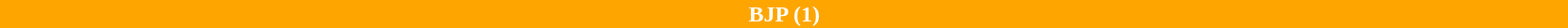<table style="width:88%; text-align:center;">
<tr style="color:white;">
<td style="background:orange; width:100%%;"><strong>BJP (1)</strong></td>
</tr>
<tr>
</tr>
</table>
